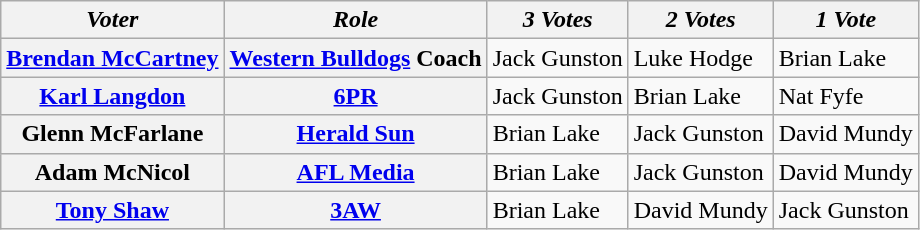<table class="wikitable">
<tr>
<th><em>Voter</em></th>
<th><em>Role</em></th>
<th><em>3 Votes</em></th>
<th><em>2 Votes</em></th>
<th><em>1 Vote</em></th>
</tr>
<tr>
<th><a href='#'>Brendan McCartney</a></th>
<th><a href='#'>Western Bulldogs</a> Coach</th>
<td>Jack Gunston</td>
<td>Luke Hodge</td>
<td>Brian Lake</td>
</tr>
<tr>
<th><a href='#'>Karl Langdon</a></th>
<th><a href='#'>6PR</a></th>
<td>Jack Gunston</td>
<td>Brian Lake</td>
<td>Nat Fyfe</td>
</tr>
<tr>
<th>Glenn McFarlane</th>
<th><a href='#'>Herald Sun</a></th>
<td>Brian Lake</td>
<td>Jack Gunston</td>
<td>David Mundy</td>
</tr>
<tr>
<th>Adam McNicol</th>
<th><a href='#'>AFL Media</a></th>
<td>Brian Lake</td>
<td>Jack Gunston</td>
<td>David Mundy</td>
</tr>
<tr>
<th><a href='#'>Tony Shaw</a></th>
<th><a href='#'>3AW</a></th>
<td>Brian Lake</td>
<td>David Mundy</td>
<td>Jack Gunston</td>
</tr>
</table>
